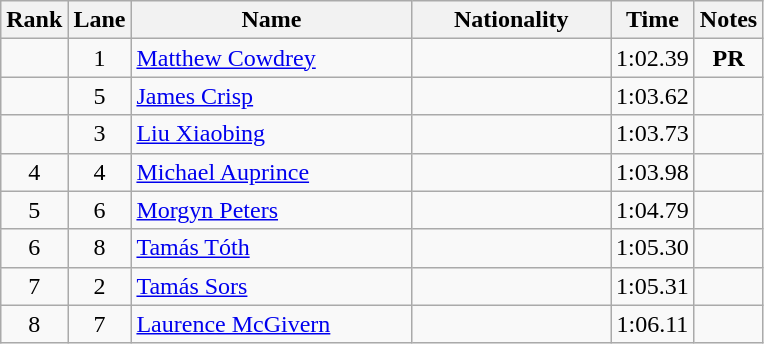<table class="wikitable sortable" style="text-align:center">
<tr>
<th>Rank</th>
<th>Lane</th>
<th style="width:180px">Name</th>
<th style="width:125px">Nationality</th>
<th>Time</th>
<th>Notes</th>
</tr>
<tr>
<td></td>
<td>1</td>
<td style="text-align:left;"><a href='#'>Matthew Cowdrey</a></td>
<td style="text-align:left;"></td>
<td>1:02.39</td>
<td><strong>PR</strong></td>
</tr>
<tr>
<td></td>
<td>5</td>
<td style="text-align:left;"><a href='#'>James Crisp</a></td>
<td style="text-align:left;"></td>
<td>1:03.62</td>
<td></td>
</tr>
<tr>
<td></td>
<td>3</td>
<td style="text-align:left;"><a href='#'>Liu Xiaobing</a></td>
<td style="text-align:left;"></td>
<td>1:03.73</td>
<td></td>
</tr>
<tr>
<td>4</td>
<td>4</td>
<td style="text-align:left;"><a href='#'>Michael Auprince</a></td>
<td style="text-align:left;"></td>
<td>1:03.98</td>
<td></td>
</tr>
<tr>
<td>5</td>
<td>6</td>
<td style="text-align:left;"><a href='#'>Morgyn Peters</a></td>
<td style="text-align:left;"></td>
<td>1:04.79</td>
<td></td>
</tr>
<tr>
<td>6</td>
<td>8</td>
<td style="text-align:left;"><a href='#'>Tamás Tóth</a></td>
<td style="text-align:left;"></td>
<td>1:05.30</td>
<td></td>
</tr>
<tr>
<td>7</td>
<td>2</td>
<td style="text-align:left;"><a href='#'>Tamás Sors</a></td>
<td style="text-align:left;"></td>
<td>1:05.31</td>
<td></td>
</tr>
<tr>
<td>8</td>
<td>7</td>
<td style="text-align:left;"><a href='#'>Laurence McGivern</a></td>
<td style="text-align:left;"></td>
<td>1:06.11</td>
<td></td>
</tr>
</table>
